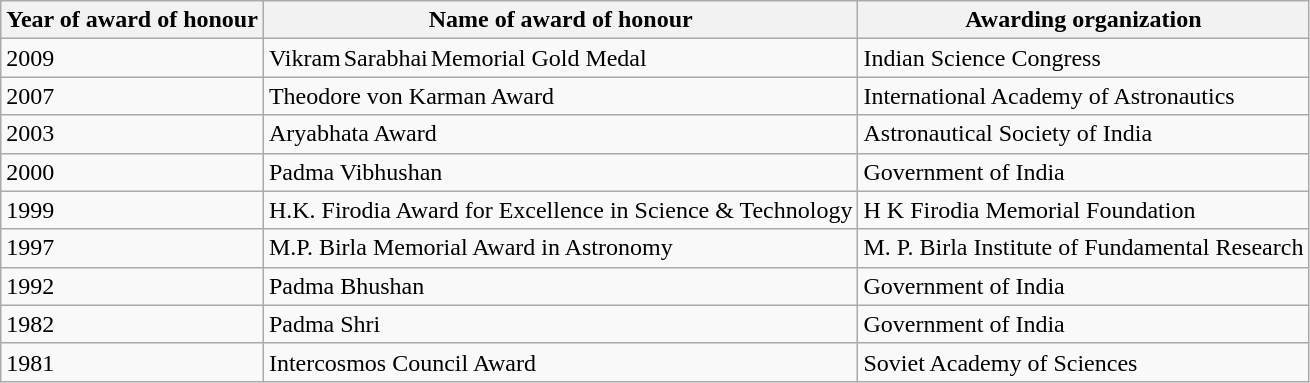<table class="wikitable">
<tr>
<th>Year of award of honour</th>
<th>Name of award of honour</th>
<th>Awarding organization</th>
</tr>
<tr>
<td>2009</td>
<td>Vikram Sarabhai Memorial Gold Medal</td>
<td>Indian Science Congress</td>
</tr>
<tr>
<td>2007</td>
<td>Theodore von Karman Award</td>
<td>International Academy of Astronautics</td>
</tr>
<tr>
<td>2003</td>
<td>Aryabhata Award</td>
<td>Astronautical Society of India</td>
</tr>
<tr>
<td>2000</td>
<td>Padma Vibhushan</td>
<td>Government of India</td>
</tr>
<tr>
<td>1999</td>
<td>H.K. Firodia Award for Excellence in Science & Technology</td>
<td>H K Firodia Memorial Foundation</td>
</tr>
<tr>
<td>1997</td>
<td>M.P. Birla Memorial Award in Astronomy</td>
<td>M. P. Birla Institute of Fundamental Research</td>
</tr>
<tr>
<td>1992</td>
<td>Padma Bhushan</td>
<td>Government of India</td>
</tr>
<tr>
<td>1982</td>
<td>Padma Shri</td>
<td>Government of India</td>
</tr>
<tr>
<td>1981</td>
<td>Intercosmos Council Award</td>
<td>Soviet Academy of Sciences</td>
</tr>
</table>
